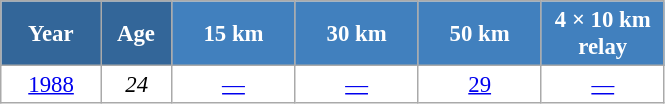<table class="wikitable" style="font-size:95%; text-align:center; border:grey solid 1px; border-collapse:collapse; background:#ffffff;">
<tr>
<th style="background-color:#369; color:white; width:60px;"> Year </th>
<th style="background-color:#369; color:white; width:40px;"> Age </th>
<th style="background-color:#4180be; color:white; width:75px;"> 15 km </th>
<th style="background-color:#4180be; color:white; width:75px;"> 30 km </th>
<th style="background-color:#4180be; color:white; width:75px;"> 50 km </th>
<th style="background-color:#4180be; color:white; width:75px;"> 4 × 10 km <br> relay </th>
</tr>
<tr>
<td><a href='#'>1988</a></td>
<td><em>24</em></td>
<td><a href='#'>—</a></td>
<td><a href='#'>—</a></td>
<td><a href='#'>29</a></td>
<td><a href='#'>—</a></td>
</tr>
</table>
